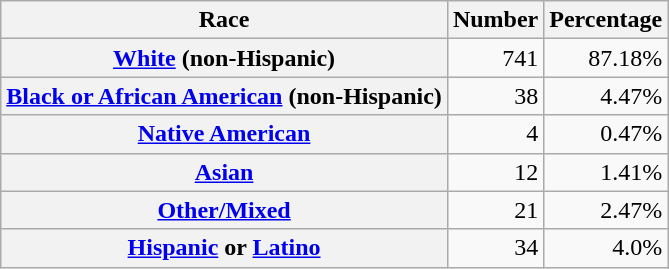<table class="wikitable" style="text-align:right">
<tr>
<th scope="col">Race</th>
<th scope="col">Number</th>
<th scope="col">Percentage</th>
</tr>
<tr>
<th scope="row"><a href='#'>White</a> (non-Hispanic)</th>
<td>741</td>
<td>87.18%</td>
</tr>
<tr>
<th scope="row"><a href='#'>Black or African American</a> (non-Hispanic)</th>
<td>38</td>
<td>4.47%</td>
</tr>
<tr>
<th scope="row"><a href='#'>Native American</a></th>
<td>4</td>
<td>0.47%</td>
</tr>
<tr>
<th scope="row"><a href='#'>Asian</a></th>
<td>12</td>
<td>1.41%</td>
</tr>
<tr>
<th scope="row"><a href='#'>Other/Mixed</a></th>
<td>21</td>
<td>2.47%</td>
</tr>
<tr>
<th scope="row"><a href='#'>Hispanic</a> or <a href='#'>Latino</a></th>
<td>34</td>
<td>4.0%</td>
</tr>
</table>
